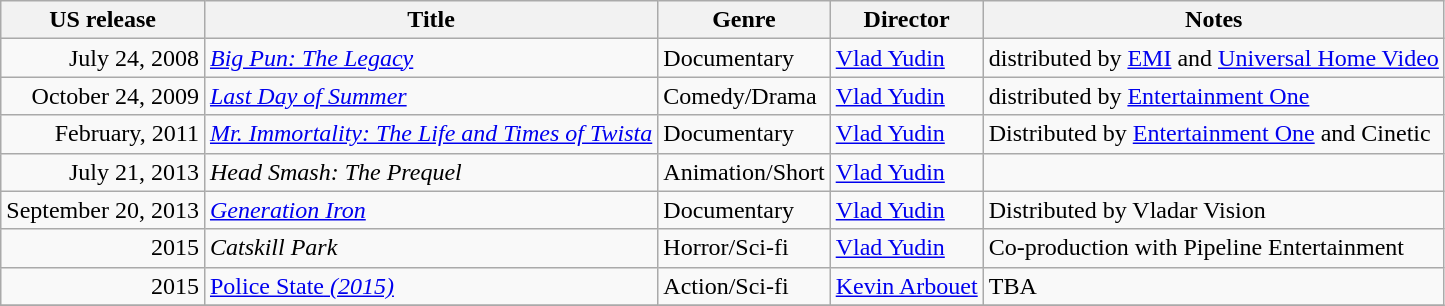<table class="wikitable sortable">
<tr>
<th>US release</th>
<th>Title</th>
<th>Genre</th>
<th>Director</th>
<th>Notes</th>
</tr>
<tr>
<td align="right">July 24, 2008</td>
<td><em><a href='#'>Big Pun: The Legacy</a></em> </td>
<td>Documentary</td>
<td><a href='#'>Vlad Yudin</a></td>
<td>distributed by <a href='#'>EMI</a> and <a href='#'>Universal Home Video</a></td>
</tr>
<tr>
<td align="right">October 24, 2009</td>
<td><em><a href='#'>Last Day of Summer</a></em> </td>
<td>Comedy/Drama</td>
<td><a href='#'>Vlad Yudin</a></td>
<td>distributed by <a href='#'>Entertainment One</a></td>
</tr>
<tr>
<td align="right">February, 2011</td>
<td><em><a href='#'>Mr. Immortality: The Life and Times of Twista</a></em> </td>
<td>Documentary</td>
<td><a href='#'>Vlad Yudin</a></td>
<td>Distributed by <a href='#'>Entertainment One</a> and Cinetic</td>
</tr>
<tr>
<td align="right">July 21, 2013</td>
<td><em>Head Smash: The Prequel</em> </td>
<td>Animation/Short</td>
<td><a href='#'>Vlad Yudin</a></td>
<td></td>
</tr>
<tr>
<td align="right">September 20, 2013</td>
<td><em><a href='#'>Generation Iron</a></em> </td>
<td>Documentary</td>
<td><a href='#'>Vlad Yudin</a></td>
<td>Distributed by Vladar Vision</td>
</tr>
<tr>
<td align="right">2015</td>
<td><em>Catskill Park</em> </td>
<td>Horror/Sci-fi</td>
<td><a href='#'>Vlad Yudin</a></td>
<td>Co-production with Pipeline Entertainment</td>
</tr>
<tr>
<td align="right">2015</td>
<td><em><a href='#'></em>Police State<em> (2015)</a></em> </td>
<td>Action/Sci-fi</td>
<td><a href='#'>Kevin Arbouet</a></td>
<td>TBA</td>
</tr>
<tr>
</tr>
</table>
